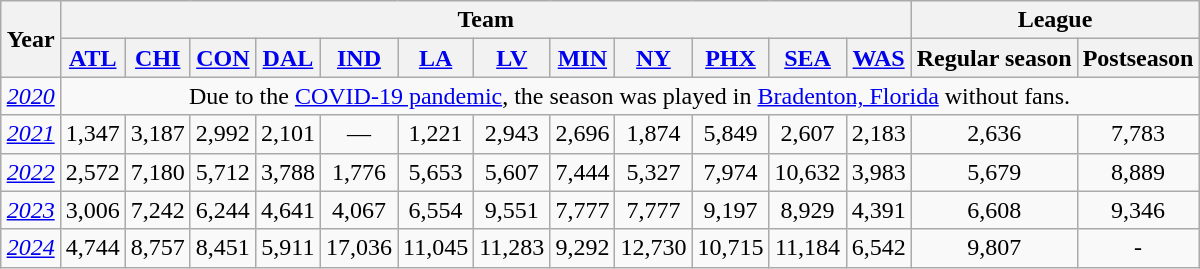<table class="wikitable" style="text-align:center; margin-left:auto; margin-right:auto">
<tr>
<th rowspan="2">Year</th>
<th colspan="12">Team</th>
<th colspan="2">League</th>
</tr>
<tr>
<th><a href='#'>ATL</a></th>
<th><a href='#'>CHI</a></th>
<th><a href='#'>CON</a></th>
<th><a href='#'>DAL</a></th>
<th><a href='#'>IND</a></th>
<th><a href='#'>LA</a></th>
<th><a href='#'>LV</a></th>
<th><a href='#'>MIN</a></th>
<th><a href='#'>NY</a></th>
<th><a href='#'>PHX</a></th>
<th><a href='#'>SEA</a></th>
<th><a href='#'>WAS</a></th>
<th>Regular season</th>
<th>Postseason</th>
</tr>
<tr>
<td><em><a href='#'>2020</a></em></td>
<td colspan=14>Due to the <a href='#'>COVID-19 pandemic</a>, the season was played in <a href='#'>Bradenton, Florida</a> without fans.</td>
</tr>
<tr>
<td><em><a href='#'>2021</a></em></td>
<td>1,347</td>
<td>3,187</td>
<td>2,992</td>
<td>2,101</td>
<td>—</td>
<td>1,221</td>
<td>2,943</td>
<td>2,696</td>
<td>1,874</td>
<td>5,849</td>
<td>2,607</td>
<td>2,183</td>
<td>2,636</td>
<td>7,783</td>
</tr>
<tr>
<td><em><a href='#'>2022</a></em></td>
<td>2,572</td>
<td>7,180</td>
<td>5,712</td>
<td>3,788</td>
<td>1,776</td>
<td>5,653</td>
<td>5,607</td>
<td>7,444</td>
<td>5,327</td>
<td>7,974</td>
<td>10,632</td>
<td>3,983</td>
<td>5,679</td>
<td>8,889</td>
</tr>
<tr>
<td><em><a href='#'>2023</a></em></td>
<td>3,006</td>
<td>7,242</td>
<td>6,244</td>
<td>4,641</td>
<td>4,067</td>
<td>6,554</td>
<td>9,551</td>
<td>7,777</td>
<td>7,777</td>
<td>9,197</td>
<td>8,929</td>
<td>4,391</td>
<td>6,608</td>
<td>9,346</td>
</tr>
<tr>
<td><em><a href='#'>2024</a></em></td>
<td>4,744</td>
<td>8,757</td>
<td>8,451</td>
<td>5,911</td>
<td>17,036</td>
<td>11,045</td>
<td>11,283</td>
<td>9,292</td>
<td>12,730</td>
<td>10,715</td>
<td>11,184</td>
<td>6,542</td>
<td>9,807</td>
<td>-</td>
</tr>
</table>
